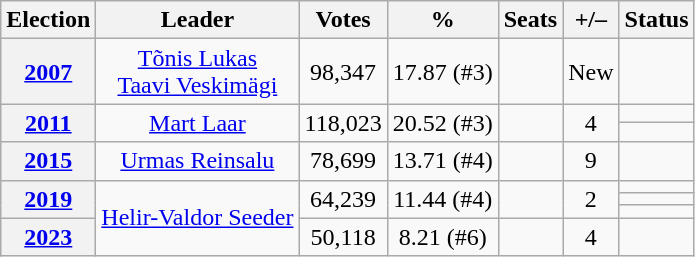<table class=wikitable style="text-align: center;">
<tr>
<th>Election</th>
<th>Leader</th>
<th>Votes</th>
<th>%</th>
<th>Seats</th>
<th>+/–</th>
<th>Status</th>
</tr>
<tr>
<th><a href='#'>2007</a></th>
<td><a href='#'>Tõnis Lukas</a><br><a href='#'>Taavi Veskimägi</a></td>
<td>98,347</td>
<td>17.87 (#3)</td>
<td></td>
<td>New</td>
<td></td>
</tr>
<tr>
<th rowspan=2><a href='#'>2011</a></th>
<td rowspan=2><a href='#'>Mart Laar</a></td>
<td rowspan=2>118,023</td>
<td rowspan=2>20.52 (#3)</td>
<td rowspan=2></td>
<td rowspan=2> 4</td>
<td></td>
</tr>
<tr>
<td></td>
</tr>
<tr>
<th><a href='#'>2015</a></th>
<td><a href='#'>Urmas Reinsalu</a></td>
<td>78,699</td>
<td>13.71 (#4)</td>
<td></td>
<td> 9</td>
<td></td>
</tr>
<tr>
<th rowspan=3><a href='#'>2019</a></th>
<td rowspan=4><a href='#'>Helir-Valdor Seeder</a></td>
<td rowspan=3>64,239</td>
<td rowspan=3>11.44 (#4)</td>
<td rowspan=3></td>
<td rowspan=3> 2</td>
<td></td>
</tr>
<tr>
<td></td>
</tr>
<tr>
<td></td>
</tr>
<tr>
<th><a href='#'>2023</a></th>
<td>50,118</td>
<td>8.21 (#6)</td>
<td></td>
<td> 4</td>
<td></td>
</tr>
</table>
